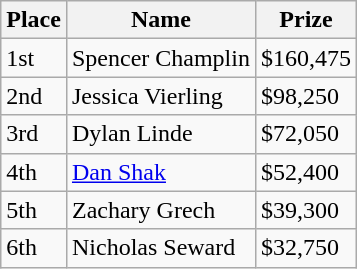<table class="wikitable">
<tr>
<th>Place</th>
<th>Name</th>
<th>Prize</th>
</tr>
<tr>
<td>1st</td>
<td> Spencer Champlin</td>
<td>$160,475</td>
</tr>
<tr>
<td>2nd</td>
<td> Jessica Vierling</td>
<td>$98,250</td>
</tr>
<tr>
<td>3rd</td>
<td> Dylan Linde</td>
<td>$72,050</td>
</tr>
<tr>
<td>4th</td>
<td> <a href='#'>Dan Shak</a></td>
<td>$52,400</td>
</tr>
<tr>
<td>5th</td>
<td> Zachary Grech</td>
<td>$39,300</td>
</tr>
<tr>
<td>6th</td>
<td> Nicholas Seward</td>
<td>$32,750</td>
</tr>
</table>
